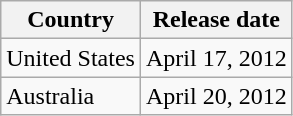<table class="wikitable">
<tr>
<th>Country</th>
<th>Release date</th>
</tr>
<tr>
<td>United States</td>
<td>April 17, 2012</td>
</tr>
<tr>
<td>Australia</td>
<td>April 20, 2012</td>
</tr>
</table>
